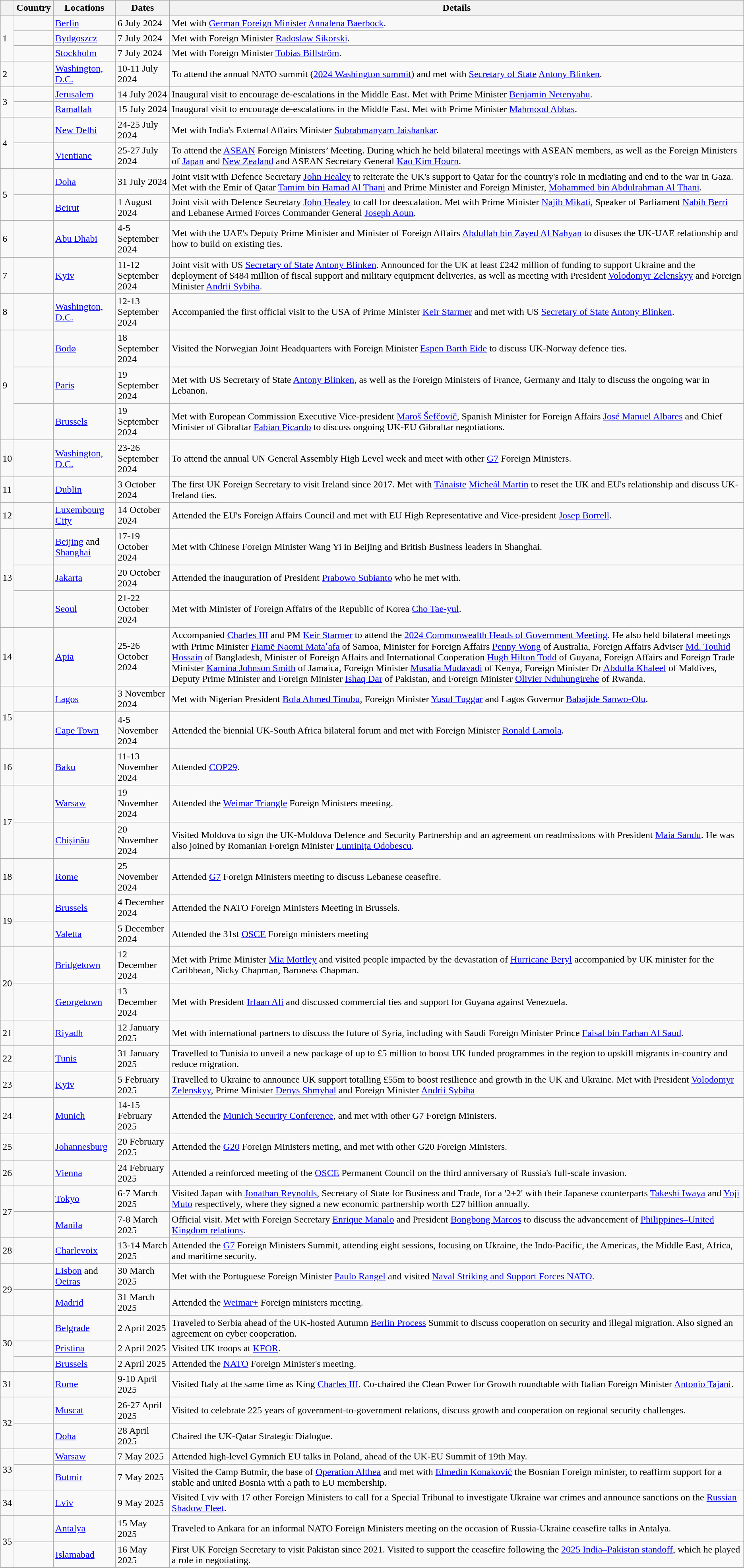<table class="wikitable sortable">
<tr>
<th></th>
<th scope=col>Country</th>
<th scope=col>Locations</th>
<th scope=col>Dates</th>
<th scope=col>Details</th>
</tr>
<tr>
<td rowspan="3">1</td>
<td></td>
<td><a href='#'>Berlin</a></td>
<td>6 July 2024</td>
<td>Met with <a href='#'>German Foreign Minister</a> <a href='#'>Annalena Baerbock</a>.</td>
</tr>
<tr>
<td></td>
<td><a href='#'>Bydgoszcz</a></td>
<td>7 July 2024</td>
<td>Met with Foreign Minister <a href='#'>Radoslaw Sikorski</a>.</td>
</tr>
<tr>
<td></td>
<td><a href='#'>Stockholm</a></td>
<td>7 July 2024</td>
<td>Met with Foreign Minister <a href='#'>Tobias Billström</a>.</td>
</tr>
<tr>
<td>2</td>
<td></td>
<td><a href='#'>Washington, D.C.</a></td>
<td>10-11 July 2024</td>
<td>To attend the annual NATO summit (<a href='#'>2024 Washington summit</a>) and met with <a href='#'>Secretary of State</a> <a href='#'>Antony Blinken</a>.</td>
</tr>
<tr>
<td rowspan="2">3</td>
<td></td>
<td><a href='#'>Jerusalem</a></td>
<td>14 July 2024</td>
<td>Inaugural visit to encourage de-escalations in the Middle East. Met with Prime Minister <a href='#'>Benjamin Netenyahu</a>.</td>
</tr>
<tr>
<td></td>
<td><a href='#'>Ramallah</a></td>
<td>15 July 2024</td>
<td>Inaugural visit to encourage de-escalations in the Middle East. Met with Prime Minister <a href='#'>Mahmood Abbas</a>.</td>
</tr>
<tr>
<td rowspan="2">4</td>
<td></td>
<td><a href='#'>New Delhi</a></td>
<td>24-25 July 2024</td>
<td>Met with India's External Affairs Minister <a href='#'>Subrahmanyam Jaishankar</a>.</td>
</tr>
<tr>
<td></td>
<td><a href='#'>Vientiane</a></td>
<td>25-27 July 2024</td>
<td>To attend the <a href='#'>ASEAN</a> Foreign Ministers’ Meeting. During which he held bilateral meetings with ASEAN members, as well as the Foreign Ministers of <a href='#'>Japan</a> and <a href='#'>New Zealand</a> and ASEAN Secretary General <a href='#'>Kao Kim Hourn</a>.</td>
</tr>
<tr>
<td rowspan="2">5</td>
<td></td>
<td><a href='#'>Doha</a></td>
<td>31 July 2024</td>
<td>Joint visit with Defence Secretary <a href='#'>John Healey</a> to reiterate the UK's support to Qatar for the country's role in mediating and end to the war in Gaza. Met with the Emir of Qatar <a href='#'>Tamim bin Hamad Al Thani</a> and Prime Minister and Foreign Minister, <a href='#'>Mohammed bin Abdulrahman Al Thani</a>.</td>
</tr>
<tr>
<td></td>
<td><a href='#'>Beirut</a></td>
<td>1 August 2024</td>
<td>Joint visit with Defence Secretary <a href='#'>John Healey</a> to call for deescalation. Met with Prime Minister <a href='#'>Najib Mikati</a>, Speaker of Parliament <a href='#'>Nabih Berri</a> and Lebanese Armed Forces Commander General <a href='#'>Joseph Aoun</a>.</td>
</tr>
<tr>
<td rowspan="1">6</td>
<td></td>
<td><a href='#'>Abu Dhabi</a></td>
<td>4-5 September 2024</td>
<td>Met with the UAE's Deputy Prime Minister and Minister of Foreign Affairs <a href='#'>Abdullah bin Zayed Al Nahyan</a> to disuses the UK-UAE relationship and how to build on existing ties.</td>
</tr>
<tr>
<td rowspan="1">7</td>
<td></td>
<td><a href='#'>Kyiv</a></td>
<td>11-12 September 2024</td>
<td>Joint visit with US <a href='#'>Secretary of State</a> <a href='#'>Antony Blinken</a>. Announced for the UK at least £242 million of funding to support Ukraine and the deployment of $484 million of fiscal support and military equipment deliveries, as well as meeting with President <a href='#'>Volodomyr Zelenskyy</a> and Foreign Minister <a href='#'>Andrii Sybiha</a>.</td>
</tr>
<tr>
<td rowspan="1">8</td>
<td></td>
<td><a href='#'>Washington, D.C.</a></td>
<td>12-13 September 2024</td>
<td>Accompanied the first official visit to the USA of Prime Minister <a href='#'>Keir Starmer</a> and met with US <a href='#'>Secretary of State</a> <a href='#'>Antony Blinken</a>.</td>
</tr>
<tr>
<td rowspan="3">9</td>
<td></td>
<td><a href='#'>Bodø</a></td>
<td>18 September 2024</td>
<td>Visited the Norwegian Joint Headquarters with Foreign Minister <a href='#'>Espen Barth Eide</a> to discuss UK-Norway defence ties.</td>
</tr>
<tr>
<td></td>
<td><a href='#'>Paris</a></td>
<td>19 September 2024</td>
<td>Met with US Secretary of State <a href='#'>Antony Blinken</a>, as well as the Foreign Ministers of France, Germany and Italy to discuss the ongoing war in Lebanon.</td>
</tr>
<tr>
<td></td>
<td><a href='#'>Brussels</a></td>
<td>19 September 2024</td>
<td>Met with European Commission Executive Vice-president <a href='#'>Maroš Šefčovič</a>, Spanish Minister for Foreign Affairs <a href='#'>José Manuel Albares</a> and Chief Minister of Gibraltar <a href='#'>Fabian Picardo</a> to discuss ongoing UK-EU Gibraltar negotiations.</td>
</tr>
<tr>
<td rowspan="1">10</td>
<td></td>
<td><a href='#'>Washington, D.C.</a></td>
<td>23-26 September 2024</td>
<td>To attend the annual UN General Assembly High Level week and meet with other <a href='#'>G7</a> Foreign Ministers.</td>
</tr>
<tr>
<td rowspan="1">11</td>
<td></td>
<td><a href='#'>Dublin</a></td>
<td>3 October 2024</td>
<td>The first UK Foreign Secretary to visit Ireland since 2017. Met with <a href='#'>Tánaiste</a> <a href='#'>Micheál Martin</a> to reset the UK and EU's relationship and discuss UK-Ireland ties.</td>
</tr>
<tr>
<td rowspan="1">12</td>
<td></td>
<td><a href='#'>Luxembourg City</a></td>
<td>14 October 2024</td>
<td>Attended the EU's Foreign Affairs Council and met with EU High Representative and Vice-president <a href='#'>Josep Borrell</a>.</td>
</tr>
<tr>
<td rowspan="3">13</td>
<td></td>
<td><a href='#'>Beijing</a> and <a href='#'>Shanghai</a></td>
<td>17-19 October 2024</td>
<td>Met with Chinese Foreign Minister Wang Yi in Beijing and British Business leaders in Shanghai.</td>
</tr>
<tr>
<td></td>
<td><a href='#'>Jakarta</a></td>
<td>20 October 2024</td>
<td>Attended the inauguration of President <a href='#'>Prabowo Subianto</a> who he met with.</td>
</tr>
<tr>
<td></td>
<td><a href='#'>Seoul</a></td>
<td>21-22 October 2024</td>
<td>Met with Minister of Foreign Affairs of the Republic of Korea <a href='#'>Cho Tae-yul</a>.</td>
</tr>
<tr>
<td rowspan="1">14</td>
<td></td>
<td><a href='#'>Apia</a></td>
<td>25-26 October 2024</td>
<td>Accompanied <a href='#'>Charles III</a> and PM <a href='#'>Keir Starmer</a> to attend the <a href='#'>2024 Commonwealth Heads of Government Meeting</a>. He also held bilateral meetings with Prime Minister <a href='#'>Fiamē Naomi Mataʻafa</a> of Samoa, Minister for Foreign Affairs <a href='#'>Penny Wong</a> of Australia, Foreign Affairs Adviser <a href='#'>Md. Touhid Hossain</a> of Bangladesh, Minister of Foreign Affairs and International Cooperation <a href='#'>Hugh Hilton Todd</a> of Guyana, Foreign Affairs and Foreign Trade Minister <a href='#'>Kamina Johnson Smith</a> of Jamaica, Foreign Minister <a href='#'>Musalia Mudavadi</a> of Kenya, Foreign Minister Dr <a href='#'>Abdulla Khaleel</a> of Maldives, Deputy Prime Minister and Foreign Minister <a href='#'>Ishaq Dar</a> of Pakistan, and Foreign Minister <a href='#'>Olivier Nduhungirehe</a> of Rwanda.</td>
</tr>
<tr>
<td rowspan="2">15</td>
<td></td>
<td><a href='#'>Lagos</a></td>
<td>3 November 2024</td>
<td>Met with Nigerian President <a href='#'>Bola Ahmed Tinubu</a>, Foreign Minister <a href='#'>Yusuf Tuggar</a> and Lagos Governor <a href='#'>Babajide Sanwo-Olu</a>.</td>
</tr>
<tr>
<td></td>
<td><a href='#'>Cape Town</a></td>
<td>4-5 November 2024</td>
<td>Attended the biennial UK-South Africa bilateral forum and met with Foreign Minister <a href='#'>Ronald Lamola</a>.</td>
</tr>
<tr>
<td rowspan="1">16</td>
<td></td>
<td><a href='#'>Baku</a></td>
<td>11-13 November 2024</td>
<td>Attended <a href='#'>COP29</a>.</td>
</tr>
<tr>
<td rowspan="2">17</td>
<td></td>
<td><a href='#'>Warsaw</a></td>
<td>19 November 2024</td>
<td>Attended the <a href='#'>Weimar Triangle</a> Foreign Ministers meeting.</td>
</tr>
<tr>
<td></td>
<td><a href='#'>Chișinău</a></td>
<td>20 November 2024</td>
<td>Visited Moldova to sign the UK-Moldova Defence and Security Partnership and an agreement on readmissions with President <a href='#'>Maia Sandu</a>. He was also joined by Romanian Foreign Minister <a href='#'>Luminița Odobescu</a>.</td>
</tr>
<tr>
<td rowspan="1">18</td>
<td></td>
<td><a href='#'>Rome</a></td>
<td>25 November 2024</td>
<td>Attended <a href='#'>G7</a> Foreign Ministers meeting to discuss Lebanese ceasefire.</td>
</tr>
<tr>
<td rowspan="2">19</td>
<td></td>
<td><a href='#'>Brussels</a></td>
<td>4 December 2024</td>
<td>Attended the NATO Foreign Ministers Meeting in Brussels.</td>
</tr>
<tr>
<td></td>
<td><a href='#'>Valetta</a></td>
<td>5 December 2024</td>
<td>Attended the 31st <a href='#'>OSCE</a> Foreign ministers meeting</td>
</tr>
<tr>
<td rowspan="2">20</td>
<td></td>
<td><a href='#'>Bridgetown</a></td>
<td>12 December 2024</td>
<td>Met with Prime Minister <a href='#'>Mia Mottley</a> and visited people impacted by the devastation of <a href='#'>Hurricane Beryl</a> accompanied by UK minister for the Caribbean, Nicky Chapman, Baroness Chapman.</td>
</tr>
<tr>
<td></td>
<td><a href='#'>Georgetown</a></td>
<td>13 December 2024</td>
<td>Met with President <a href='#'>Irfaan Ali</a> and discussed commercial ties and support for Guyana against Venezuela.</td>
</tr>
<tr>
<td rowspan="1">21</td>
<td></td>
<td><a href='#'>Riyadh</a></td>
<td>12 January 2025</td>
<td>Met with international partners to discuss the future of Syria, including with Saudi Foreign Minister Prince <a href='#'>Faisal bin Farhan Al Saud</a>.</td>
</tr>
<tr>
<td rowspan="1">22</td>
<td></td>
<td><a href='#'>Tunis</a></td>
<td>31 January 2025</td>
<td>Travelled to Tunisia to unveil a new package of up to £5 million to boost UK funded programmes in the region to upskill migrants in-country and reduce migration.</td>
</tr>
<tr>
<td rowspan="1">23</td>
<td></td>
<td><a href='#'>Kyiv</a></td>
<td>5 February 2025</td>
<td>Travelled to Ukraine to announce UK support totalling £55m to boost resilience and growth in the UK and Ukraine. Met with President <a href='#'>Volodomyr Zelenskyy</a>, Prime Minister <a href='#'>Denys Shmyhal</a> and Foreign Minister <a href='#'>Andrii Sybiha</a></td>
</tr>
<tr>
<td rowspan="1">24</td>
<td></td>
<td><a href='#'>Munich</a></td>
<td>14-15 February 2025</td>
<td>Attended the <a href='#'>Munich Security Conference</a>, and met with other G7 Foreign Ministers.</td>
</tr>
<tr>
<td rowspan="1">25</td>
<td></td>
<td><a href='#'>Johannesburg</a></td>
<td>20 February 2025</td>
<td>Attended the <a href='#'>G20</a> Foreign Ministers meting, and met with other G20 Foreign Ministers.</td>
</tr>
<tr>
<td rowspan="1">26</td>
<td></td>
<td><a href='#'>Vienna</a></td>
<td>24 February 2025</td>
<td>Attended a reinforced meeting of the <a href='#'>OSCE</a> Permanent Council on the third anniversary of Russia's full-scale invasion.</td>
</tr>
<tr>
<td rowspan="2">27</td>
<td></td>
<td><a href='#'>Tokyo</a></td>
<td>6-7 March 2025</td>
<td>Visited Japan with <a href='#'>Jonathan Reynolds</a>, Secretary of State for Business and Trade, for a '2+2' with their Japanese counterparts <a href='#'>Takeshi Iwaya</a> and <a href='#'>Yoji Muto</a> respectively, where they signed a new economic partnership worth £27 billion annually.</td>
</tr>
<tr>
<td></td>
<td><a href='#'>Manila</a></td>
<td>7-8 March 2025</td>
<td>Official visit. Met with Foreign Secretary <a href='#'>Enrique Manalo</a> and President <a href='#'>Bongbong Marcos</a> to discuss the advancement of <a href='#'>Philippines–United Kingdom relations</a>.</td>
</tr>
<tr>
<td rowspan="1">28</td>
<td></td>
<td><a href='#'>Charlevoix</a></td>
<td>13-14 March 2025</td>
<td>Attended the <a href='#'>G7</a> Foreign Ministers Summit, attending eight sessions, focusing on Ukraine, the Indo-Pacific, the Americas, the Middle East, Africa, and maritime security.</td>
</tr>
<tr>
<td rowspan="2">29</td>
<td></td>
<td><a href='#'>Lisbon</a> and <a href='#'>Oeiras</a></td>
<td>30 March 2025</td>
<td>Met with the Portuguese Foreign Minister <a href='#'>Paulo Rangel</a> and visited <a href='#'>Naval Striking and Support Forces NATO</a>.</td>
</tr>
<tr>
<td></td>
<td><a href='#'>Madrid</a></td>
<td>31 March 2025</td>
<td>Attended the <a href='#'>Weimar+</a> Foreign ministers meeting.</td>
</tr>
<tr>
<td rowspan="3">30</td>
<td></td>
<td><a href='#'>Belgrade</a></td>
<td>2 April 2025</td>
<td>Traveled to Serbia ahead of the UK-hosted Autumn <a href='#'>Berlin Process</a> Summit to discuss cooperation on security and illegal migration. Also signed an agreement on cyber cooperation.</td>
</tr>
<tr>
<td></td>
<td><a href='#'>Pristina</a></td>
<td>2 April 2025</td>
<td>Visited UK troops at <a href='#'>KFOR</a>.</td>
</tr>
<tr>
<td></td>
<td><a href='#'>Brussels</a></td>
<td>2 April 2025</td>
<td>Attended the <a href='#'>NATO</a> Foreign Minister's meeting.</td>
</tr>
<tr>
<td rowspan="1">31</td>
<td></td>
<td><a href='#'>Rome</a></td>
<td>9-10 April 2025</td>
<td>Visited Italy at the same time as King <a href='#'>Charles III</a>. Co-chaired the Clean Power for Growth roundtable with Italian Foreign Minister <a href='#'>Antonio Tajani</a>.</td>
</tr>
<tr>
<td rowspan="2">32</td>
<td></td>
<td><a href='#'>Muscat</a></td>
<td>26-27 April 2025</td>
<td>Visited to celebrate 225 years of government-to-government relations, discuss growth and cooperation on regional security challenges.</td>
</tr>
<tr>
<td></td>
<td><a href='#'>Doha</a></td>
<td>28 April 2025</td>
<td>Chaired the UK-Qatar Strategic Dialogue.</td>
</tr>
<tr>
<td rowspan="2">33</td>
<td></td>
<td><a href='#'>Warsaw</a></td>
<td>7 May 2025</td>
<td>Attended high-level Gymnich EU talks in Poland, ahead of the UK-EU Summit of 19th May.</td>
</tr>
<tr>
<td></td>
<td><a href='#'>Butmir</a></td>
<td>7 May 2025</td>
<td>Visited the Camp Butmir, the base of <a href='#'>Operation Althea</a> and met with <a href='#'>Elmedin Konaković</a> the Bosnian Foreign minister, to reaffirm support for a stable and united Bosnia with a path to EU membership.</td>
</tr>
<tr>
<td rowspan="1">34</td>
<td></td>
<td><a href='#'>Lviv</a></td>
<td>9 May 2025</td>
<td>Visited Lviv with 17 other Foreign Ministers to call for a Special Tribunal to investigate Ukraine war crimes and announce sanctions on the <a href='#'>Russian Shadow Fleet</a>.</td>
</tr>
<tr>
<td rowspan="2">35</td>
<td></td>
<td><a href='#'>Antalya</a></td>
<td>15 May 2025</td>
<td>Traveled to Ankara for an informal NATO Foreign Ministers meeting on the occasion of Russia-Ukraine ceasefire talks in Antalya.</td>
</tr>
<tr>
<td></td>
<td><a href='#'>Islamabad</a></td>
<td>16 May 2025</td>
<td>First UK Foreign Secretary to visit Pakistan since 2021. Visited to support the ceasefire following the <a href='#'>2025 India–Pakistan standoff</a>, which he played a role in negotiating.</td>
</tr>
</table>
